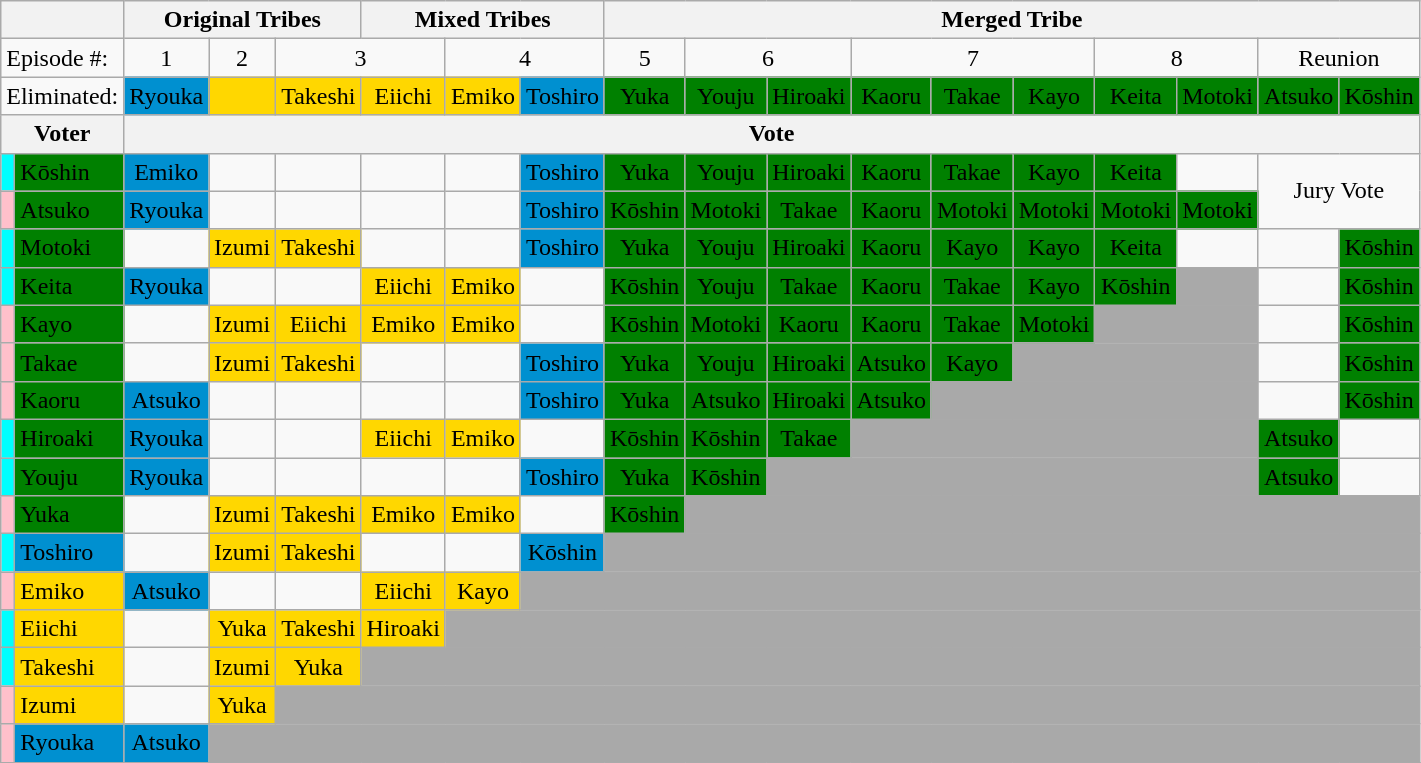<table class="wikitable" style="text-align:center">
<tr>
<th colspan=2></th>
<th colspan=3>Original Tribes</th>
<th colspan=3>Mixed Tribes</th>
<th colspan=10>Merged Tribe</th>
</tr>
<tr>
<td colspan=2 align="left">Episode #:</td>
<td colspan=1>1</td>
<td colspan=1>2</td>
<td colspan=2>3</td>
<td colspan=2>4</td>
<td>5</td>
<td colspan=2>6</td>
<td colspan=3>7</td>
<td colspan=2>8</td>
<td colspan=2>Reunion</td>
</tr>
<tr>
<td colspan=2 align="left">Eliminated:</td>
<td bgcolor="#0090d0">Ryouka<br></td>
<td bgcolor="gold"><br></td>
<td bgcolor="gold">Takeshi<br></td>
<td bgcolor="gold">Eiichi<br></td>
<td bgcolor="gold">Emiko<br></td>
<td bgcolor="#0090d0">Toshiro<br></td>
<td bgcolor="green">Yuka<br></td>
<td bgcolor="green">Youju<br></td>
<td bgcolor="green">Hiroaki<br></td>
<td bgcolor="green">Kaoru<br></td>
<td bgcolor="green">Takae<br></td>
<td bgcolor="green">Kayo<br></td>
<td bgcolor="green">Keita<br></td>
<td bgcolor="green">Motoki<br></td>
<td bgcolor="green">Atsuko<br></td>
<td bgcolor="green">Kōshin<br></td>
</tr>
<tr>
<th colspan=2>Voter</th>
<th colspan=16>Vote</th>
</tr>
<tr>
<td style="background:cyan"></td>
<td align="left" bgcolor="green">Kōshin</td>
<td bgcolor="#0090d0">Emiko</td>
<td></td>
<td></td>
<td></td>
<td></td>
<td bgcolor="#0090d0">Toshiro</td>
<td bgcolor="green">Yuka</td>
<td bgcolor="green">Youju</td>
<td bgcolor="green">Hiroaki</td>
<td bgcolor="green">Kaoru</td>
<td bgcolor="green">Takae</td>
<td bgcolor="green">Kayo</td>
<td bgcolor="green">Keita</td>
<td></td>
<td colspan=2 rowspan=2>Jury Vote</td>
</tr>
<tr>
<td style="background:pink"></td>
<td align="left" bgcolor="green">Atsuko</td>
<td bgcolor="#0090d0">Ryouka</td>
<td></td>
<td></td>
<td></td>
<td></td>
<td bgcolor="#0090d0">Toshiro</td>
<td bgcolor="green">Kōshin</td>
<td bgcolor="green">Motoki</td>
<td bgcolor="green">Takae</td>
<td bgcolor="green">Kaoru</td>
<td bgcolor="green">Motoki</td>
<td bgcolor="green">Motoki</td>
<td bgcolor="green">Motoki</td>
<td bgcolor="green">Motoki</td>
</tr>
<tr>
<td style="background:cyan"></td>
<td align="left" bgcolor="green">Motoki</td>
<td></td>
<td bgcolor="gold">Izumi</td>
<td bgcolor="gold">Takeshi</td>
<td></td>
<td></td>
<td bgcolor="#0090d0">Toshiro</td>
<td bgcolor="green">Yuka</td>
<td bgcolor="green">Youju</td>
<td bgcolor="green">Hiroaki</td>
<td bgcolor="green">Kaoru</td>
<td bgcolor="green">Kayo</td>
<td bgcolor="green">Kayo</td>
<td bgcolor="green">Keita</td>
<td></td>
<td></td>
<td bgcolor="green">Kōshin</td>
</tr>
<tr>
<td style="background:cyan"></td>
<td align="left" bgcolor="green">Keita</td>
<td bgcolor="#0090d0">Ryouka</td>
<td></td>
<td></td>
<td bgcolor="gold">Eiichi</td>
<td bgcolor="gold">Emiko</td>
<td></td>
<td bgcolor="green">Kōshin</td>
<td bgcolor="green">Youju</td>
<td bgcolor="green">Takae</td>
<td bgcolor="green">Kaoru</td>
<td bgcolor="green">Takae</td>
<td bgcolor="green">Kayo</td>
<td bgcolor="green">Kōshin</td>
<td bgcolor="darkgray" colspan=1></td>
<td></td>
<td bgcolor="green">Kōshin</td>
</tr>
<tr>
<td style="background:pink"></td>
<td align="left" bgcolor="green">Kayo</td>
<td></td>
<td bgcolor="gold">Izumi</td>
<td bgcolor="gold">Eiichi</td>
<td bgcolor="gold">Emiko</td>
<td bgcolor="gold">Emiko</td>
<td></td>
<td bgcolor="green">Kōshin</td>
<td bgcolor="green">Motoki</td>
<td bgcolor="green">Kaoru</td>
<td bgcolor="green">Kaoru</td>
<td bgcolor="green">Takae</td>
<td bgcolor="green">Motoki</td>
<td bgcolor="darkgray" colspan=2></td>
<td></td>
<td bgcolor="green">Kōshin</td>
</tr>
<tr>
<td style="background:pink"></td>
<td align="left" bgcolor="green">Takae</td>
<td></td>
<td bgcolor="gold">Izumi</td>
<td bgcolor="gold">Takeshi</td>
<td></td>
<td></td>
<td bgcolor="#0090d0">Toshiro</td>
<td bgcolor="green">Yuka</td>
<td bgcolor="green">Youju</td>
<td bgcolor="green">Hiroaki</td>
<td bgcolor="green">Atsuko</td>
<td bgcolor="green">Kayo</td>
<td bgcolor="darkgray" colspan=3></td>
<td></td>
<td bgcolor="green">Kōshin</td>
</tr>
<tr>
<td style="background:pink"></td>
<td align="left" bgcolor="green">Kaoru</td>
<td bgcolor="#0090d0">Atsuko</td>
<td></td>
<td></td>
<td></td>
<td></td>
<td bgcolor="#0090d0">Toshiro</td>
<td bgcolor="green">Yuka</td>
<td bgcolor="green">Atsuko</td>
<td bgcolor="green">Hiroaki</td>
<td bgcolor="green">Atsuko</td>
<td bgcolor="darkgray" colspan=4></td>
<td></td>
<td bgcolor="green">Kōshin</td>
</tr>
<tr>
<td style="background:cyan"></td>
<td align="left" bgcolor="green">Hiroaki</td>
<td bgcolor="#0090d0">Ryouka</td>
<td></td>
<td></td>
<td bgcolor="gold">Eiichi</td>
<td bgcolor="gold">Emiko</td>
<td></td>
<td bgcolor="green">Kōshin</td>
<td bgcolor="green">Kōshin</td>
<td bgcolor="green">Takae</td>
<td bgcolor="darkgray" colspan=5></td>
<td bgcolor="green">Atsuko</td>
<td></td>
</tr>
<tr>
<td style="background:cyan"></td>
<td align="left" bgcolor="green">Youju</td>
<td bgcolor="#0090d0">Ryouka</td>
<td></td>
<td></td>
<td></td>
<td></td>
<td bgcolor="#0090d0">Toshiro</td>
<td bgcolor="green">Yuka</td>
<td bgcolor="green">Kōshin</td>
<td bgcolor="darkgray" colspan=6></td>
<td bgcolor="green">Atsuko</td>
<td></td>
</tr>
<tr>
<td style="background:pink"></td>
<td align="left" bgcolor="green">Yuka</td>
<td></td>
<td bgcolor="gold">Izumi</td>
<td bgcolor="gold">Takeshi</td>
<td bgcolor="gold">Emiko</td>
<td bgcolor="gold">Emiko</td>
<td></td>
<td bgcolor="green">Kōshin</td>
<td bgcolor="darkgray" colspan=9></td>
</tr>
<tr>
<td style="background:cyan"></td>
<td align="left" bgcolor="#0090d0">Toshiro</td>
<td></td>
<td bgcolor="gold">Izumi</td>
<td bgcolor="gold">Takeshi</td>
<td></td>
<td></td>
<td bgcolor="#0090d0">Kōshin</td>
<td bgcolor="darkgray" colspan=10></td>
</tr>
<tr>
<td style="background:pink"></td>
<td align="left" bgcolor="gold">Emiko</td>
<td bgcolor="#0090d0">Atsuko</td>
<td></td>
<td></td>
<td bgcolor="gold">Eiichi</td>
<td bgcolor="gold">Kayo</td>
<td bgcolor="darkgray" colspan=11></td>
</tr>
<tr>
<td style="background:cyan"></td>
<td align="left" bgcolor="gold">Eiichi</td>
<td></td>
<td bgcolor="gold">Yuka</td>
<td bgcolor="gold">Takeshi</td>
<td bgcolor="gold">Hiroaki</td>
<td bgcolor="darkgray" colspan=12></td>
</tr>
<tr>
<td style="background:cyan"></td>
<td align="left" bgcolor="gold">Takeshi</td>
<td></td>
<td bgcolor="gold">Izumi</td>
<td bgcolor="gold">Yuka</td>
<td bgcolor="darkgray" colspan=13></td>
</tr>
<tr>
<td style="background:pink"></td>
<td align="left" bgcolor="gold">Izumi</td>
<td></td>
<td bgcolor="gold">Yuka</td>
<td bgcolor="darkgray" colspan=14></td>
</tr>
<tr>
<td style="background:pink"></td>
<td align="left" bgcolor="#0090d0">Ryouka</td>
<td bgcolor="#0090d0">Atsuko</td>
<td bgcolor="darkgray" colspan=15></td>
</tr>
<tr>
</tr>
</table>
